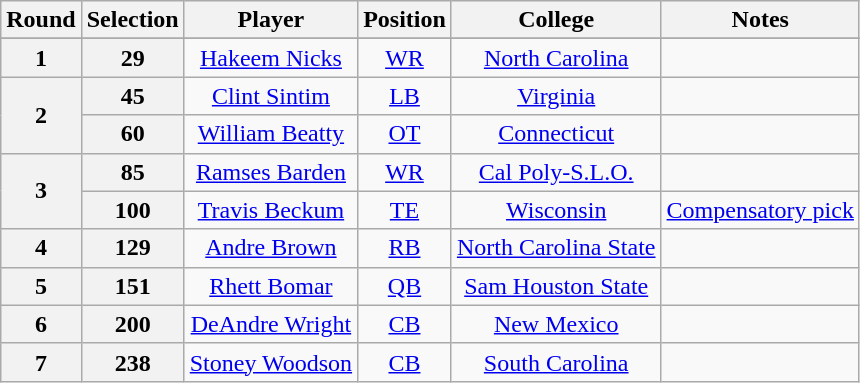<table class="wikitable" style="text-align:center">
<tr>
<th>Round</th>
<th>Selection</th>
<th>Player</th>
<th>Position</th>
<th>College</th>
<th>Notes</th>
</tr>
<tr>
</tr>
<tr>
<th>1</th>
<th>29</th>
<td><a href='#'>Hakeem Nicks</a></td>
<td><a href='#'>WR</a></td>
<td><a href='#'>North Carolina</a></td>
<td></td>
</tr>
<tr>
<th rowspan="2">2</th>
<th>45</th>
<td><a href='#'>Clint Sintim</a></td>
<td><a href='#'>LB</a></td>
<td><a href='#'>Virginia</a></td>
<td></td>
</tr>
<tr>
<th>60</th>
<td><a href='#'>William Beatty</a></td>
<td><a href='#'>OT</a></td>
<td><a href='#'>Connecticut</a></td>
<td></td>
</tr>
<tr>
<th rowspan="2">3</th>
<th>85</th>
<td><a href='#'>Ramses Barden</a></td>
<td><a href='#'>WR</a></td>
<td><a href='#'>Cal Poly-S.L.O.</a></td>
<td></td>
</tr>
<tr>
<th>100</th>
<td><a href='#'>Travis Beckum</a></td>
<td><a href='#'>TE</a></td>
<td><a href='#'>Wisconsin</a></td>
<td><a href='#'>Compensatory pick</a></td>
</tr>
<tr>
<th>4</th>
<th>129</th>
<td><a href='#'>Andre Brown</a></td>
<td><a href='#'>RB</a></td>
<td><a href='#'>North Carolina State</a></td>
<td></td>
</tr>
<tr>
<th>5</th>
<th>151</th>
<td><a href='#'>Rhett Bomar</a></td>
<td><a href='#'>QB</a></td>
<td><a href='#'>Sam Houston State</a></td>
<td></td>
</tr>
<tr>
<th>6</th>
<th>200</th>
<td><a href='#'>DeAndre Wright</a></td>
<td><a href='#'>CB</a></td>
<td><a href='#'>New Mexico</a></td>
<td></td>
</tr>
<tr>
<th>7</th>
<th>238</th>
<td><a href='#'>Stoney Woodson</a></td>
<td><a href='#'>CB</a></td>
<td><a href='#'>South Carolina</a></td>
<td></td>
</tr>
</table>
